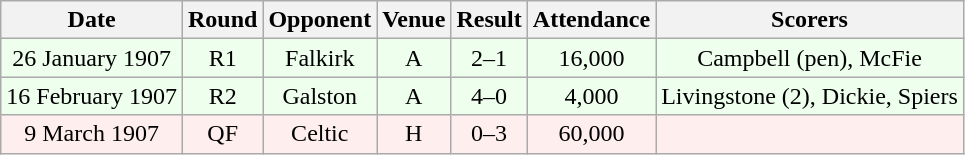<table class="wikitable sortable" style="font-size:100%; text-align:center">
<tr>
<th>Date</th>
<th>Round</th>
<th>Opponent</th>
<th>Venue</th>
<th>Result</th>
<th>Attendance</th>
<th>Scorers</th>
</tr>
<tr bgcolor = "#EEFFEE">
<td>26 January 1907</td>
<td>R1</td>
<td>Falkirk</td>
<td>A</td>
<td>2–1</td>
<td>16,000</td>
<td>Campbell (pen), McFie</td>
</tr>
<tr bgcolor = "#EEFFEE">
<td>16 February 1907</td>
<td>R2</td>
<td>Galston</td>
<td>A</td>
<td>4–0</td>
<td>4,000</td>
<td>Livingstone (2), Dickie, Spiers</td>
</tr>
<tr bgcolor = "#FFEEEE">
<td>9 March 1907</td>
<td>QF</td>
<td>Celtic</td>
<td>H</td>
<td>0–3</td>
<td>60,000</td>
<td></td>
</tr>
</table>
